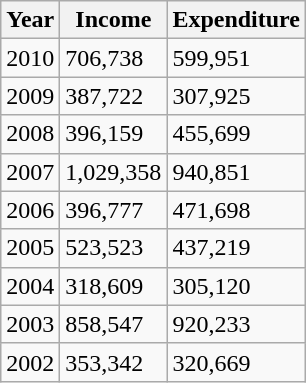<table class="wikitable sortable">
<tr>
<th>Year</th>
<th>Income</th>
<th>Expenditure</th>
</tr>
<tr>
<td>2010</td>
<td>706,738</td>
<td>599,951</td>
</tr>
<tr>
<td>2009</td>
<td>387,722</td>
<td>307,925</td>
</tr>
<tr>
<td>2008</td>
<td>396,159</td>
<td>455,699</td>
</tr>
<tr>
<td>2007</td>
<td>1,029,358</td>
<td>940,851</td>
</tr>
<tr>
<td>2006</td>
<td>396,777</td>
<td>471,698</td>
</tr>
<tr>
<td>2005</td>
<td>523,523</td>
<td>437,219</td>
</tr>
<tr>
<td>2004</td>
<td>318,609</td>
<td>305,120</td>
</tr>
<tr>
<td>2003</td>
<td>858,547</td>
<td>920,233</td>
</tr>
<tr>
<td>2002</td>
<td>353,342</td>
<td>320,669</td>
</tr>
</table>
